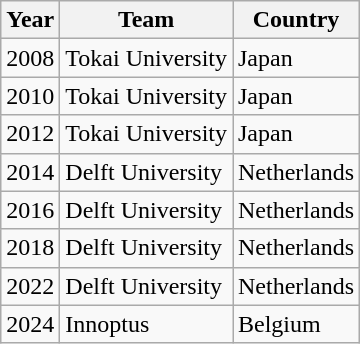<table class="wikitable">
<tr>
<th>Year</th>
<th>Team</th>
<th>Country</th>
</tr>
<tr>
<td>2008</td>
<td>Tokai University</td>
<td>Japan</td>
</tr>
<tr>
<td>2010</td>
<td>Tokai University</td>
<td>Japan</td>
</tr>
<tr>
<td>2012</td>
<td>Tokai University</td>
<td>Japan</td>
</tr>
<tr>
<td>2014</td>
<td>Delft University</td>
<td>Netherlands</td>
</tr>
<tr>
<td>2016</td>
<td>Delft University</td>
<td>Netherlands</td>
</tr>
<tr>
<td>2018</td>
<td>Delft University</td>
<td>Netherlands</td>
</tr>
<tr>
<td>2022</td>
<td>Delft University</td>
<td>Netherlands</td>
</tr>
<tr>
<td>2024</td>
<td>Innoptus</td>
<td>Belgium</td>
</tr>
</table>
